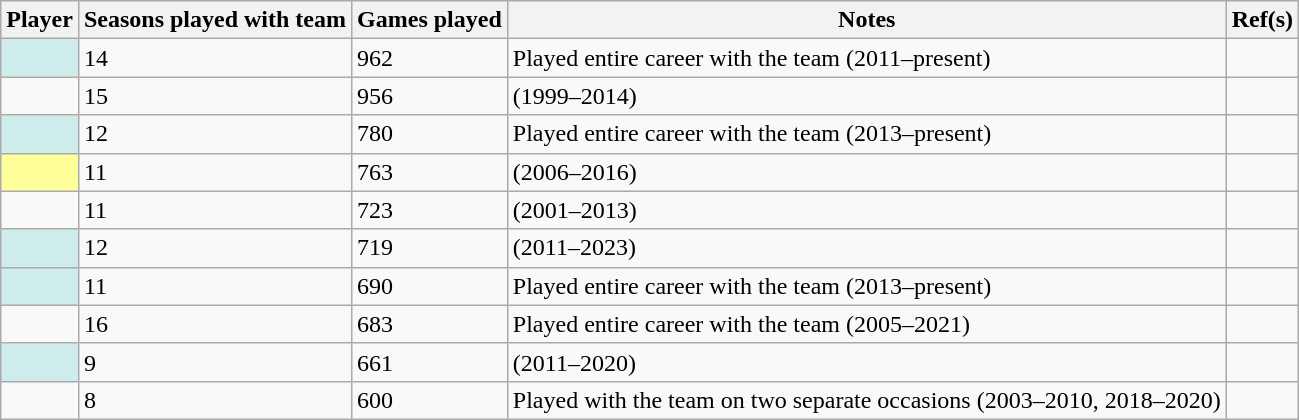<table class="wikitable sortable plainrowheaders">
<tr>
<th scope="col">Player</th>
<th scope="col">Seasons played with team</th>
<th scope="col">Games played</th>
<th scope="col">Notes</th>
<th scope="col" class="unsortable">Ref(s)</th>
</tr>
<tr>
<td style="background:#CFECEC"></td>
<td>14</td>
<td>962</td>
<td>Played entire career with the team (2011–present)</td>
<td></td>
</tr>
<tr>
<td></td>
<td>15</td>
<td>956</td>
<td>(1999–2014)</td>
<td></td>
</tr>
<tr>
<td style="background:#CFECEC"></td>
<td>12</td>
<td>780</td>
<td>Played entire career with the team (2013–present)</td>
<td></td>
</tr>
<tr>
<td style="background:#FFFF99"></td>
<td>11</td>
<td>763</td>
<td>(2006–2016)</td>
<td></td>
</tr>
<tr>
<td></td>
<td>11</td>
<td>723</td>
<td>(2001–2013)</td>
<td></td>
</tr>
<tr>
<td style="background:#CFECEC"></td>
<td>12</td>
<td>719</td>
<td>(2011–2023)</td>
<td></td>
</tr>
<tr>
<td style="background:#CFECEC"></td>
<td>11</td>
<td>690</td>
<td>Played entire career with the team (2013–present)</td>
<td></td>
</tr>
<tr>
<td></td>
<td>16</td>
<td>683</td>
<td>Played entire career with the team (2005–2021)</td>
<td></td>
</tr>
<tr>
<td style="background:#CFECEC"></td>
<td>9</td>
<td>661</td>
<td>(2011–2020)</td>
<td></td>
</tr>
<tr>
<td></td>
<td>8</td>
<td>600</td>
<td>Played with the team on two separate occasions (2003–2010, 2018–2020)</td>
<td></td>
</tr>
</table>
